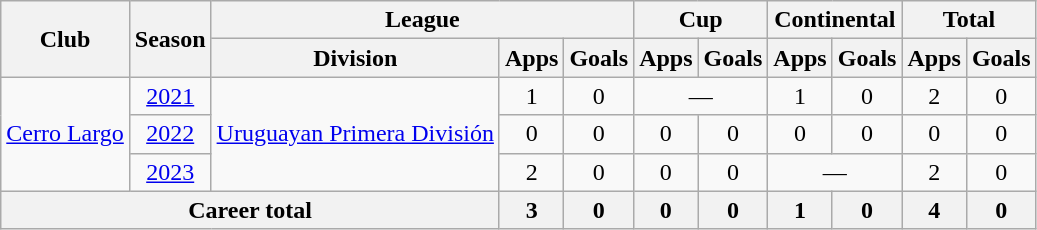<table class="wikitable" Style="text-align: center">
<tr>
<th rowspan="2">Club</th>
<th rowspan="2">Season</th>
<th colspan="3">League</th>
<th colspan="2">Cup</th>
<th colspan="2">Continental</th>
<th colspan="2">Total</th>
</tr>
<tr>
<th>Division</th>
<th>Apps</th>
<th>Goals</th>
<th>Apps</th>
<th>Goals</th>
<th>Apps</th>
<th>Goals</th>
<th>Apps</th>
<th>Goals</th>
</tr>
<tr>
<td rowspan="3"><a href='#'>Cerro Largo</a></td>
<td><a href='#'>2021</a></td>
<td rowspan="3"><a href='#'>Uruguayan Primera División</a></td>
<td>1</td>
<td>0</td>
<td colspan="2">—</td>
<td>1</td>
<td>0</td>
<td>2</td>
<td>0</td>
</tr>
<tr>
<td><a href='#'>2022</a></td>
<td>0</td>
<td>0</td>
<td>0</td>
<td>0</td>
<td>0</td>
<td>0</td>
<td>0</td>
<td>0</td>
</tr>
<tr>
<td><a href='#'>2023</a></td>
<td>2</td>
<td>0</td>
<td>0</td>
<td>0</td>
<td colspan="2">—</td>
<td>2</td>
<td>0</td>
</tr>
<tr>
<th colspan="3">Career total</th>
<th>3</th>
<th>0</th>
<th>0</th>
<th>0</th>
<th>1</th>
<th>0</th>
<th>4</th>
<th>0</th>
</tr>
</table>
